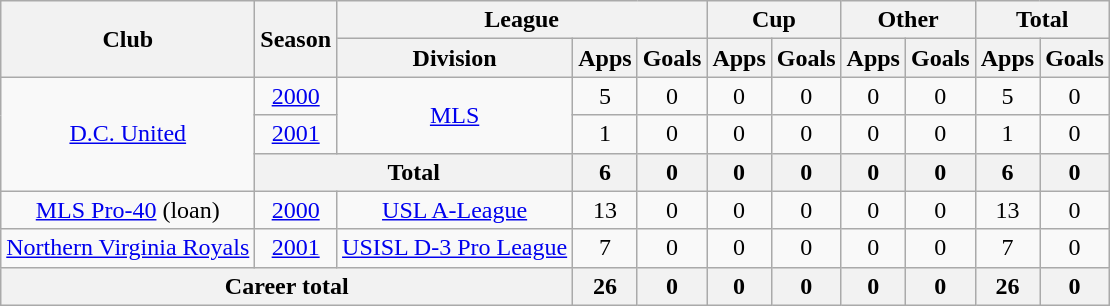<table class="wikitable" style="text-align: center">
<tr>
<th rowspan="2">Club</th>
<th rowspan="2">Season</th>
<th colspan="3">League</th>
<th colspan="2">Cup</th>
<th colspan="2">Other</th>
<th colspan="2">Total</th>
</tr>
<tr>
<th>Division</th>
<th>Apps</th>
<th>Goals</th>
<th>Apps</th>
<th>Goals</th>
<th>Apps</th>
<th>Goals</th>
<th>Apps</th>
<th>Goals</th>
</tr>
<tr>
<td rowspan="3"><a href='#'>D.C. United</a></td>
<td><a href='#'>2000</a></td>
<td rowspan="2"><a href='#'>MLS</a></td>
<td>5</td>
<td>0</td>
<td>0</td>
<td>0</td>
<td>0</td>
<td>0</td>
<td>5</td>
<td>0</td>
</tr>
<tr>
<td><a href='#'>2001</a></td>
<td>1</td>
<td>0</td>
<td>0</td>
<td>0</td>
<td>0</td>
<td>0</td>
<td>1</td>
<td>0</td>
</tr>
<tr>
<th colspan="2"><strong>Total</strong></th>
<th>6</th>
<th>0</th>
<th>0</th>
<th>0</th>
<th>0</th>
<th>0</th>
<th>6</th>
<th>0</th>
</tr>
<tr>
<td><a href='#'>MLS Pro-40</a> (loan)</td>
<td><a href='#'>2000</a></td>
<td><a href='#'>USL A-League</a></td>
<td>13</td>
<td>0</td>
<td>0</td>
<td>0</td>
<td>0</td>
<td>0</td>
<td>13</td>
<td>0</td>
</tr>
<tr>
<td><a href='#'>Northern Virginia Royals</a></td>
<td><a href='#'>2001</a></td>
<td><a href='#'>USISL D-3 Pro League</a></td>
<td>7</td>
<td>0</td>
<td>0</td>
<td>0</td>
<td>0</td>
<td>0</td>
<td>7</td>
<td>0</td>
</tr>
<tr>
<th colspan="3"><strong>Career total</strong></th>
<th>26</th>
<th>0</th>
<th>0</th>
<th>0</th>
<th>0</th>
<th>0</th>
<th>26</th>
<th>0</th>
</tr>
</table>
